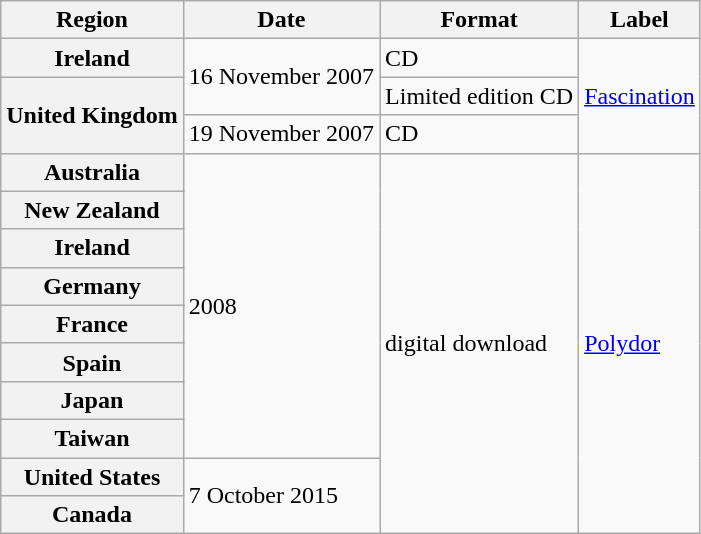<table class="wikitable plainrowheaders">
<tr>
<th scope="col">Region</th>
<th scope="col">Date</th>
<th scope="col">Format</th>
<th scope="col">Label</th>
</tr>
<tr>
<th scope="row">Ireland</th>
<td rowspan="2">16 November 2007</td>
<td>CD</td>
<td rowspan="4"><a href='#'>Fascination</a></td>
</tr>
<tr>
<th scope="row" rowspan="3">United Kingdom</th>
<td>Limited edition CD</td>
</tr>
<tr>
<td rowspan="2">19 November 2007</td>
<td>CD</td>
</tr>
<tr>
<td rowspan="11">digital download</td>
</tr>
<tr>
<th scope="row">Australia</th>
<td rowspan="8">2008</td>
<td rowspan="10"><a href='#'>Polydor</a></td>
</tr>
<tr>
<th scope="row">New Zealand</th>
</tr>
<tr>
<th scope="row">Ireland</th>
</tr>
<tr>
<th scope="row">Germany</th>
</tr>
<tr>
<th scope="row">France</th>
</tr>
<tr>
<th scope="row">Spain</th>
</tr>
<tr>
<th scope="row">Japan</th>
</tr>
<tr>
<th scope="row">Taiwan</th>
</tr>
<tr>
<th scope="row">United States</th>
<td rowspan="2">7 October 2015</td>
</tr>
<tr>
<th scope="row">Canada</th>
</tr>
</table>
